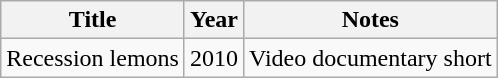<table class="wikitable">
<tr>
<th>Title</th>
<th>Year</th>
<th>Notes</th>
</tr>
<tr>
<td>Recession lemons</td>
<td>2010</td>
<td>Video documentary short</td>
</tr>
</table>
